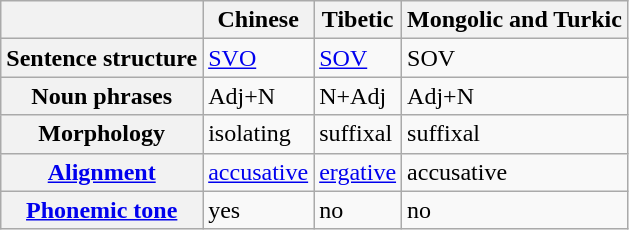<table class="wikitable">
<tr>
<th></th>
<th>Chinese</th>
<th>Tibetic</th>
<th>Mongolic and Turkic</th>
</tr>
<tr>
<th>Sentence structure</th>
<td><a href='#'>SVO</a></td>
<td><a href='#'>SOV</a></td>
<td>SOV</td>
</tr>
<tr>
<th>Noun phrases</th>
<td>Adj+N</td>
<td>N+Adj</td>
<td>Adj+N</td>
</tr>
<tr>
<th>Morphology</th>
<td>isolating</td>
<td>suffixal</td>
<td>suffixal</td>
</tr>
<tr>
<th><a href='#'>Alignment</a></th>
<td><a href='#'>accusative</a></td>
<td><a href='#'>ergative</a></td>
<td>accusative</td>
</tr>
<tr>
<th><a href='#'>Phonemic tone</a></th>
<td>yes</td>
<td>no</td>
<td>no</td>
</tr>
</table>
